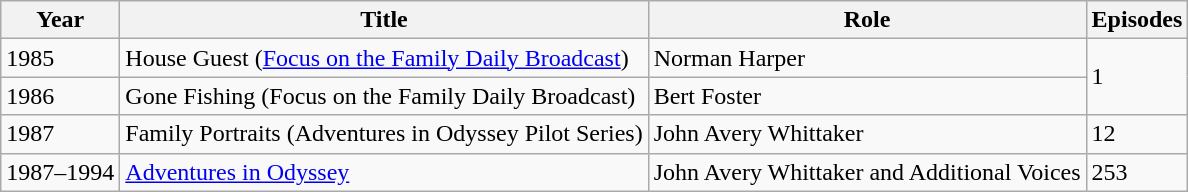<table class="wikitable sortable">
<tr>
<th>Year</th>
<th>Title</th>
<th>Role</th>
<th>Episodes</th>
</tr>
<tr>
<td>1985</td>
<td>House Guest (<a href='#'>Focus on the Family Daily Broadcast</a>)</td>
<td>Norman Harper</td>
<td rowspan="2">1</td>
</tr>
<tr>
<td>1986</td>
<td>Gone Fishing (Focus on the Family Daily Broadcast)</td>
<td>Bert Foster</td>
</tr>
<tr>
<td>1987</td>
<td>Family Portraits (Adventures in Odyssey Pilot Series)</td>
<td>John Avery Whittaker</td>
<td>12</td>
</tr>
<tr>
<td>1987–1994</td>
<td><a href='#'>Adventures in Odyssey</a></td>
<td>John Avery Whittaker and Additional Voices</td>
<td>253</td>
</tr>
</table>
